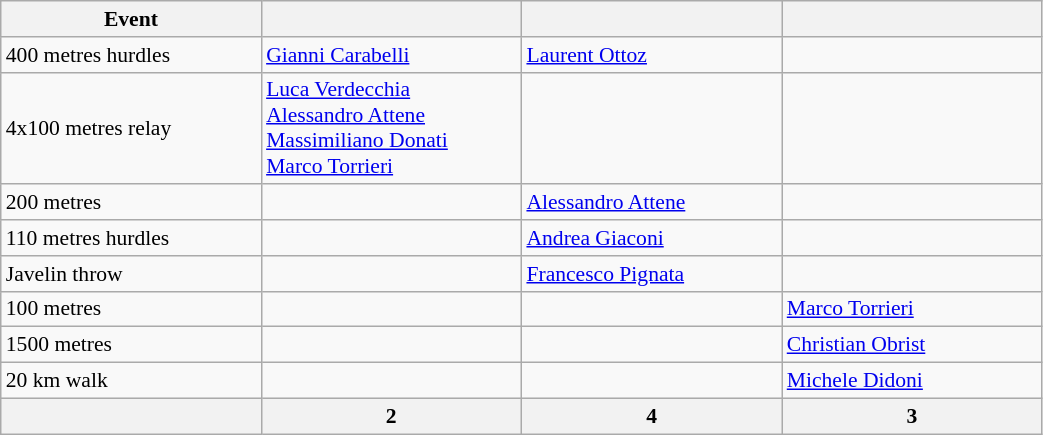<table class="wikitable" width=55% style="font-size:90%; text-align:left;">
<tr>
<th width=25%>Event</th>
<th width=25%></th>
<th width=25%></th>
<th width=25%></th>
</tr>
<tr>
<td>400 metres hurdles</td>
<td><a href='#'>Gianni Carabelli</a></td>
<td><a href='#'>Laurent Ottoz</a></td>
<td></td>
</tr>
<tr>
<td>4x100 metres relay</td>
<td><a href='#'>Luca Verdecchia</a><br><a href='#'>Alessandro Attene</a><br><a href='#'>Massimiliano Donati</a><br><a href='#'>Marco Torrieri</a></td>
<td></td>
<td></td>
</tr>
<tr>
<td>200 metres</td>
<td></td>
<td><a href='#'>Alessandro Attene</a></td>
<td></td>
</tr>
<tr>
<td>110 metres hurdles</td>
<td></td>
<td><a href='#'>Andrea Giaconi</a></td>
<td></td>
</tr>
<tr>
<td>Javelin throw</td>
<td></td>
<td><a href='#'>Francesco Pignata</a></td>
<td></td>
</tr>
<tr>
<td>100 metres</td>
<td></td>
<td></td>
<td><a href='#'>Marco Torrieri</a></td>
</tr>
<tr>
<td>1500 metres</td>
<td></td>
<td></td>
<td><a href='#'>Christian Obrist</a></td>
</tr>
<tr>
<td>20 km walk</td>
<td></td>
<td></td>
<td><a href='#'>Michele Didoni</a></td>
</tr>
<tr>
<th></th>
<th>2</th>
<th>4</th>
<th>3</th>
</tr>
</table>
